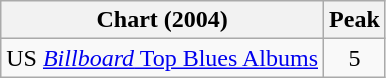<table class="wikitable sortable">
<tr>
<th>Chart (2004)</th>
<th>Peak</th>
</tr>
<tr>
<td>US <a href='#'><em>Billboard</em> Top Blues Albums</a></td>
<td align="center">5</td>
</tr>
</table>
